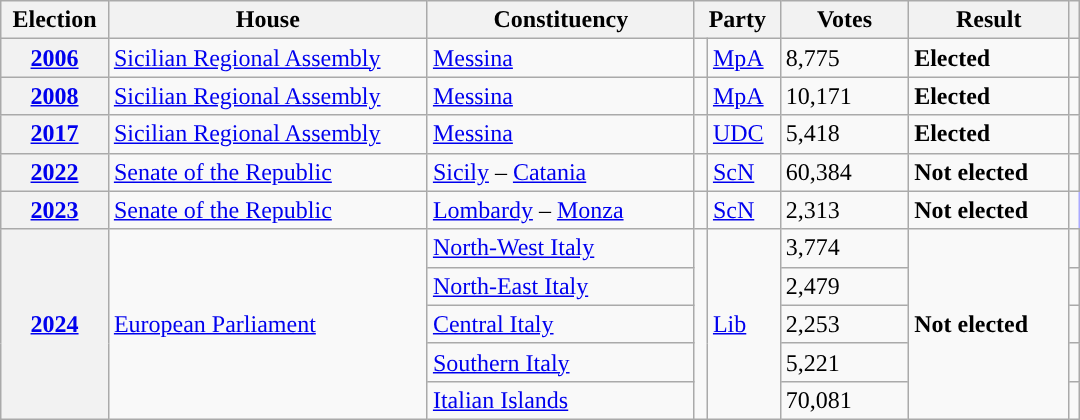<table class=wikitable style="width:57%; border:1px #AAAAFF solid">
<tr>
<th width=10%>Election</th>
<th width=30%>House</th>
<th width=25%>Constituency</th>
<th width=8% colspan="2">Party</th>
<th width=12%>Votes</th>
<th width=20%>Result</th>
<th width=5%></th>
</tr>
<tr>
<th><a href='#'>2006</a></th>
<td><a href='#'>Sicilian Regional Assembly</a></td>
<td><a href='#'>Messina</a></td>
<td></td>
<td><a href='#'>MpA</a></td>
<td>8,775</td>
<td> <strong>Elected</strong></td>
<td></td>
</tr>
<tr>
<th><a href='#'>2008</a></th>
<td><a href='#'>Sicilian Regional Assembly</a></td>
<td><a href='#'>Messina</a></td>
<td></td>
<td><a href='#'>MpA</a></td>
<td>10,171</td>
<td> <strong>Elected</strong></td>
<td></td>
</tr>
<tr>
<th><a href='#'>2017</a></th>
<td><a href='#'>Sicilian Regional Assembly</a></td>
<td><a href='#'>Messina</a></td>
<td></td>
<td><a href='#'>UDC</a></td>
<td>5,418</td>
<td> <strong>Elected</strong></td>
<td></td>
</tr>
<tr>
<th><a href='#'>2022</a></th>
<td><a href='#'>Senate of the Republic</a></td>
<td><a href='#'>Sicily</a> – <a href='#'>Catania</a></td>
<td></td>
<td><a href='#'>ScN</a></td>
<td>60,384</td>
<td> <strong>Not elected</strong></td>
<td></td>
</tr>
<tr>
<th><a href='#'>2023</a></th>
<td><a href='#'>Senate of the Republic</a></td>
<td><a href='#'>Lombardy</a> – <a href='#'>Monza</a></td>
<td></td>
<td><a href='#'>ScN</a></td>
<td>2,313</td>
<td> <strong>Not elected</strong></td>
</tr>
<tr>
<th rowspan=5><a href='#'>2024</a></th>
<td rowspan=5><a href='#'>European Parliament</a></td>
<td><a href='#'>North-West Italy</a></td>
<td rowspan=5></td>
<td rowspan=5><a href='#'>Lib</a></td>
<td>3,774</td>
<td rowspan=5> <strong>Not elected</strong></td>
<td></td>
</tr>
<tr>
<td><a href='#'>North-East Italy</a></td>
<td>2,479</td>
<td></td>
</tr>
<tr>
<td><a href='#'>Central Italy</a></td>
<td>2,253</td>
<td></td>
</tr>
<tr>
<td><a href='#'>Southern Italy</a></td>
<td>5,221</td>
<td></td>
</tr>
<tr>
<td><a href='#'>Italian Islands</a></td>
<td>70,081</td>
<td></td>
</tr>
</table>
